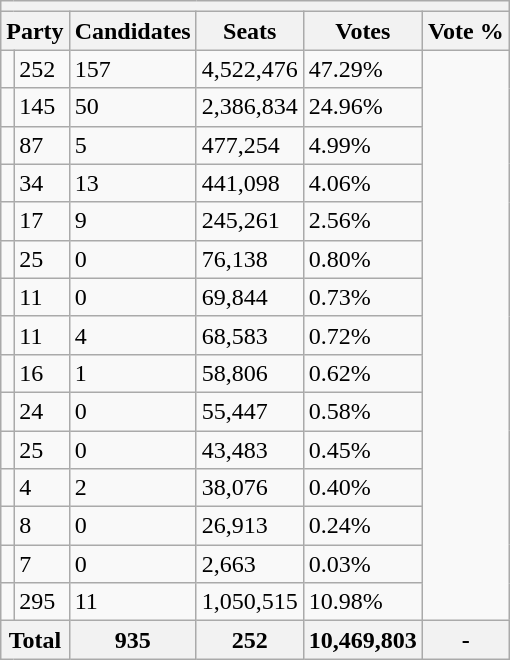<table class="wikitable sortable">
<tr>
<th colspan=10></th>
</tr>
<tr>
<th colspan=2>Party</th>
<th>Candidates</th>
<th>Seats</th>
<th>Votes</th>
<th>Vote %</th>
</tr>
<tr>
<td></td>
<td>252</td>
<td>157</td>
<td>4,522,476</td>
<td>47.29%</td>
</tr>
<tr>
<td></td>
<td>145</td>
<td>50</td>
<td>2,386,834</td>
<td>24.96%</td>
</tr>
<tr>
<td></td>
<td>87</td>
<td>5</td>
<td>477,254</td>
<td>4.99%</td>
</tr>
<tr>
<td></td>
<td>34</td>
<td>13</td>
<td>441,098</td>
<td>4.06%</td>
</tr>
<tr>
<td></td>
<td>17</td>
<td>9</td>
<td>245,261</td>
<td>2.56%</td>
</tr>
<tr>
<td></td>
<td>25</td>
<td>0</td>
<td>76,138</td>
<td>0.80%</td>
</tr>
<tr>
<td></td>
<td>11</td>
<td>0</td>
<td>69,844</td>
<td>0.73%</td>
</tr>
<tr>
<td></td>
<td>11</td>
<td>4</td>
<td>68,583</td>
<td>0.72%</td>
</tr>
<tr>
<td></td>
<td>16</td>
<td>1</td>
<td>58,806</td>
<td>0.62%</td>
</tr>
<tr>
<td></td>
<td>24</td>
<td>0</td>
<td>55,447</td>
<td>0.58%</td>
</tr>
<tr>
<td></td>
<td>25</td>
<td>0</td>
<td>43,483</td>
<td>0.45%</td>
</tr>
<tr>
<td></td>
<td>4</td>
<td>2</td>
<td>38,076</td>
<td>0.40%</td>
</tr>
<tr>
<td></td>
<td>8</td>
<td>0</td>
<td>26,913</td>
<td>0.24%</td>
</tr>
<tr>
<td></td>
<td>7</td>
<td>0</td>
<td>2,663</td>
<td>0.03%</td>
</tr>
<tr>
<td></td>
<td>295</td>
<td>11</td>
<td>1,050,515</td>
<td>10.98%</td>
</tr>
<tr style="sortbottom">
<th colspan=2>Total</th>
<th>935</th>
<th>252</th>
<th>10,469,803</th>
<th>-</th>
</tr>
</table>
